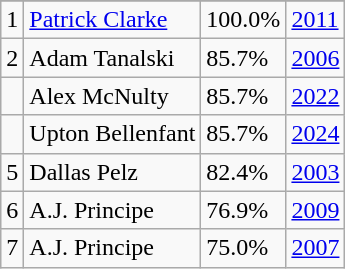<table class="wikitable">
<tr>
</tr>
<tr>
<td>1</td>
<td><a href='#'>Patrick Clarke</a></td>
<td><abbr>100.0%</abbr></td>
<td><a href='#'>2011</a></td>
</tr>
<tr>
<td>2</td>
<td>Adam Tanalski</td>
<td><abbr>85.7%</abbr></td>
<td><a href='#'>2006</a></td>
</tr>
<tr>
<td></td>
<td>Alex McNulty</td>
<td><abbr>85.7%</abbr></td>
<td><a href='#'>2022</a></td>
</tr>
<tr>
<td></td>
<td>Upton Bellenfant</td>
<td><abbr>85.7%</abbr></td>
<td><a href='#'>2024</a></td>
</tr>
<tr>
<td>5</td>
<td>Dallas Pelz</td>
<td><abbr>82.4%</abbr></td>
<td><a href='#'>2003</a></td>
</tr>
<tr>
<td>6</td>
<td>A.J. Principe</td>
<td><abbr>76.9%</abbr></td>
<td><a href='#'>2009</a></td>
</tr>
<tr>
<td>7</td>
<td>A.J. Principe</td>
<td><abbr>75.0%</abbr></td>
<td><a href='#'>2007</a></td>
</tr>
</table>
